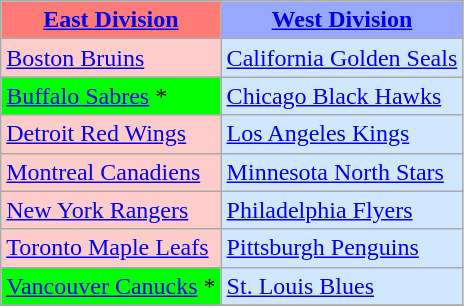<table class="wikitable">
<tr>
<th style="background-color: #FF7B77;"><strong><a href='#'>East Division</a></strong></th>
<th style="background-color: #99A8FF;"><strong><a href='#'>West Division</a></strong></th>
</tr>
<tr>
<td style="background-color: #FFCCCC;"><a href='#'>Boston Bruins</a></td>
<td style="background-color: #D0E7FF;"><a href='#'>California Golden Seals</a></td>
</tr>
<tr>
<td style="background-color: #00FF00;"><a href='#'>Buffalo Sabres</a> *</td>
<td style="background-color: #D0E7FF;"><a href='#'>Chicago Black Hawks</a></td>
</tr>
<tr>
<td style="background-color: #FFCCCC;"><a href='#'>Detroit Red Wings</a></td>
<td style="background-color: #D0E7FF;"><a href='#'>Los Angeles Kings</a></td>
</tr>
<tr>
<td style="background-color: #FFCCCC;"><a href='#'>Montreal Canadiens</a></td>
<td style="background-color: #D0E7FF;"><a href='#'>Minnesota North Stars</a></td>
</tr>
<tr>
<td style="background-color: #FFCCCC;"><a href='#'>New York Rangers</a></td>
<td style="background-color: #D0E7FF;"><a href='#'>Philadelphia Flyers</a></td>
</tr>
<tr>
<td style="background-color: #FFCCCC;"><a href='#'>Toronto Maple Leafs</a></td>
<td style="background-color: #D0E7FF;"><a href='#'>Pittsburgh Penguins</a></td>
</tr>
<tr>
<td style="background-color: #00FF00;"><a href='#'>Vancouver Canucks</a> *</td>
<td style="background-color: #D0E7FF;"><a href='#'>St. Louis Blues</a></td>
</tr>
<tr>
</tr>
</table>
